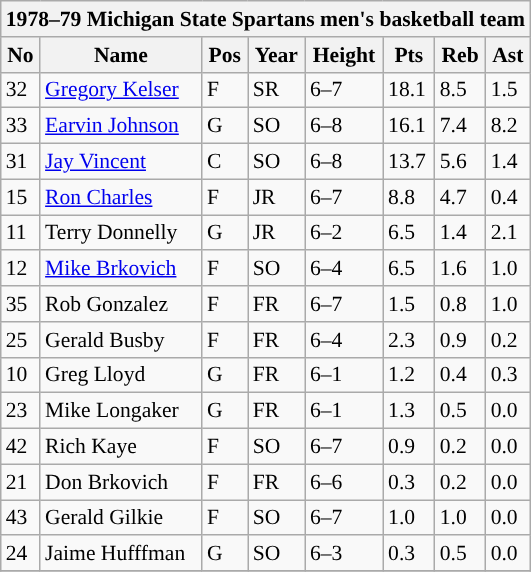<table class="wikitable sortable" style="font-size: 90%" |->
<tr>
<th colspan=9 style=>1978–79 Michigan State Spartans men's basketball team</th>
</tr>
<tr>
<th style="background:#">No</th>
<th style="background:#">Name</th>
<th style="background:#">Pos</th>
<th style="background:#">Year</th>
<th style="background:#">Height</th>
<th style="background:#">Pts</th>
<th style="background:#">Reb</th>
<th style="background:#">Ast</th>
</tr>
<tr>
<td>32</td>
<td><a href='#'>Gregory Kelser</a></td>
<td>F</td>
<td>SR</td>
<td>6–7</td>
<td>18.1</td>
<td>8.5</td>
<td>1.5</td>
</tr>
<tr>
<td>33</td>
<td><a href='#'>Earvin Johnson</a></td>
<td>G</td>
<td>SO</td>
<td>6–8</td>
<td>16.1</td>
<td>7.4</td>
<td>8.2</td>
</tr>
<tr>
<td>31</td>
<td><a href='#'>Jay Vincent</a></td>
<td>C</td>
<td>SO</td>
<td>6–8</td>
<td>13.7</td>
<td>5.6</td>
<td>1.4</td>
</tr>
<tr>
<td>15</td>
<td><a href='#'>Ron Charles</a></td>
<td>F</td>
<td>JR</td>
<td>6–7</td>
<td>8.8</td>
<td>4.7</td>
<td>0.4</td>
</tr>
<tr>
<td>11</td>
<td>Terry Donnelly</td>
<td>G</td>
<td>JR</td>
<td>6–2</td>
<td>6.5</td>
<td>1.4</td>
<td>2.1</td>
</tr>
<tr>
<td>12</td>
<td><a href='#'>Mike Brkovich</a></td>
<td>F</td>
<td>SO</td>
<td>6–4</td>
<td>6.5</td>
<td>1.6</td>
<td>1.0</td>
</tr>
<tr>
<td>35</td>
<td>Rob Gonzalez</td>
<td>F</td>
<td>FR</td>
<td>6–7</td>
<td>1.5</td>
<td>0.8</td>
<td>1.0</td>
</tr>
<tr>
<td>25</td>
<td>Gerald Busby</td>
<td>F</td>
<td>FR</td>
<td>6–4</td>
<td>2.3</td>
<td>0.9</td>
<td>0.2</td>
</tr>
<tr>
<td>10</td>
<td>Greg Lloyd</td>
<td>G</td>
<td>FR</td>
<td>6–1</td>
<td>1.2</td>
<td>0.4</td>
<td>0.3</td>
</tr>
<tr>
<td>23</td>
<td>Mike Longaker</td>
<td>G</td>
<td>FR</td>
<td>6–1</td>
<td>1.3</td>
<td>0.5</td>
<td>0.0</td>
</tr>
<tr>
<td>42</td>
<td>Rich Kaye</td>
<td>F</td>
<td>SO</td>
<td>6–7</td>
<td>0.9</td>
<td>0.2</td>
<td>0.0</td>
</tr>
<tr>
<td>21</td>
<td>Don Brkovich</td>
<td>F</td>
<td>FR</td>
<td>6–6</td>
<td>0.3</td>
<td>0.2</td>
<td>0.0</td>
</tr>
<tr>
<td>43</td>
<td>Gerald Gilkie</td>
<td>F</td>
<td>SO</td>
<td>6–7</td>
<td>1.0</td>
<td>1.0</td>
<td>0.0</td>
</tr>
<tr>
<td>24</td>
<td>Jaime Hufffman</td>
<td>G</td>
<td>SO</td>
<td>6–3</td>
<td>0.3</td>
<td>0.5</td>
<td>0.0</td>
</tr>
<tr>
</tr>
</table>
